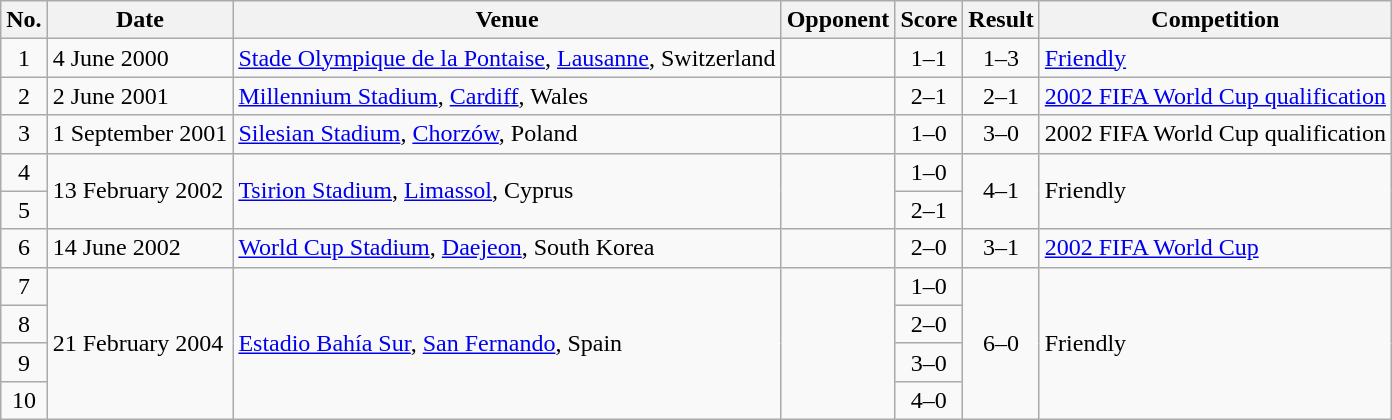<table class="wikitable sortable">
<tr>
<th scope="col">No.</th>
<th scope="col">Date</th>
<th scope="col">Venue</th>
<th scope="col">Opponent</th>
<th scope="col">Score</th>
<th scope="col">Result</th>
<th scope="col">Competition</th>
</tr>
<tr>
<td align="center">1</td>
<td>4 June 2000</td>
<td><a href='#'>Stade Olympique de la Pontaise</a>, <a href='#'>Lausanne</a>, Switzerland</td>
<td></td>
<td align="center">1–1</td>
<td align="center">1–3</td>
<td><a href='#'>Friendly</a></td>
</tr>
<tr>
<td align="center">2</td>
<td>2 June 2001</td>
<td><a href='#'>Millennium Stadium</a>, <a href='#'>Cardiff</a>, Wales</td>
<td></td>
<td align="center">2–1</td>
<td align="center">2–1</td>
<td><a href='#'>2002 FIFA World Cup qualification</a></td>
</tr>
<tr>
<td align="center">3</td>
<td>1 September 2001</td>
<td><a href='#'>Silesian Stadium</a>, <a href='#'>Chorzów</a>, Poland</td>
<td></td>
<td align="center">1–0</td>
<td align="center">3–0</td>
<td>2002 FIFA World Cup qualification</td>
</tr>
<tr>
<td align="center">4</td>
<td rowspan="2">13 February 2002</td>
<td rowspan="2"><a href='#'>Tsirion Stadium</a>, <a href='#'>Limassol</a>, Cyprus</td>
<td rowspan="2"></td>
<td align="center">1–0</td>
<td rowspan="2" style="text-align:center">4–1</td>
<td rowspan="2">Friendly</td>
</tr>
<tr>
<td align="center">5</td>
<td align="center">2–1</td>
</tr>
<tr>
<td align="center">6</td>
<td>14 June 2002</td>
<td><a href='#'>World Cup Stadium</a>, <a href='#'>Daejeon</a>, South Korea</td>
<td></td>
<td align="center">2–0</td>
<td align="center">3–1</td>
<td><a href='#'>2002 FIFA World Cup</a></td>
</tr>
<tr>
<td align="center">7</td>
<td rowspan="4">21 February 2004</td>
<td rowspan="4"><a href='#'>Estadio Bahía Sur</a>, <a href='#'>San Fernando</a>, Spain</td>
<td rowspan="4"></td>
<td align="center">1–0</td>
<td rowspan="4" style="text-align:center">6–0</td>
<td rowspan="4">Friendly</td>
</tr>
<tr>
<td align="center">8</td>
<td align="center">2–0</td>
</tr>
<tr>
<td align="center">9</td>
<td align="center">3–0</td>
</tr>
<tr>
<td align="center">10</td>
<td align="center">4–0</td>
</tr>
</table>
